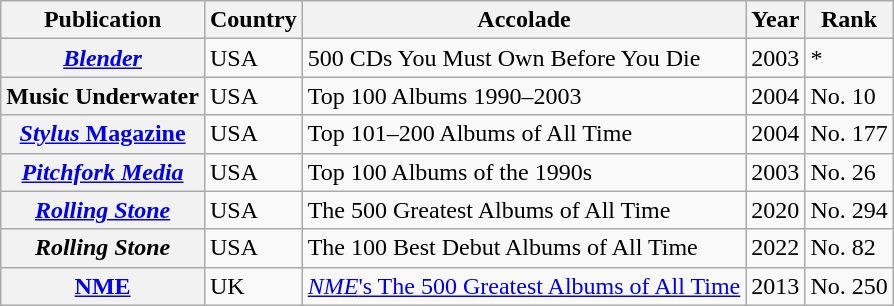<table class="wikitable plainrowheaders">
<tr>
<th scope="col">Publication</th>
<th scope="col">Country</th>
<th scope="col">Accolade</th>
<th scope="col">Year</th>
<th scope="col">Rank</th>
</tr>
<tr>
<th scope="row"><em><a href='#'>Blender</a></em></th>
<td>USA</td>
<td>500 CDs You Must Own Before You Die</td>
<td>2003</td>
<td>*</td>
</tr>
<tr>
<th scope="row">Music Underwater</th>
<td>USA</td>
<td>Top 100 Albums 1990–2003</td>
<td>2004</td>
<td>No. 10</td>
</tr>
<tr>
<th scope="row"><a href='#'><em>Stylus</em> Magazine</a></th>
<td>USA</td>
<td>Top 101–200 Albums of All Time</td>
<td>2004</td>
<td>No. 177</td>
</tr>
<tr>
<th scope="row"><em><a href='#'>Pitchfork Media</a></em></th>
<td>USA</td>
<td>Top 100 Albums of the 1990s</td>
<td>2003</td>
<td>No. 26</td>
</tr>
<tr>
<th scope="row"><em><a href='#'>Rolling Stone</a></em></th>
<td>USA</td>
<td>The 500 Greatest Albums of All Time</td>
<td>2020</td>
<td>No. 294</td>
</tr>
<tr>
<th scope="row"><em>Rolling Stone</em></th>
<td>USA</td>
<td>The 100 Best Debut Albums of All Time</td>
<td>2022</td>
<td>No. 82</td>
</tr>
<tr>
<th><a href='#'>NME</a></th>
<td>UK</td>
<td><a href='#'><em>NME</em>'s The 500 Greatest Albums of All Time</a></td>
<td>2013</td>
<td>No. 250</td>
</tr>
</table>
